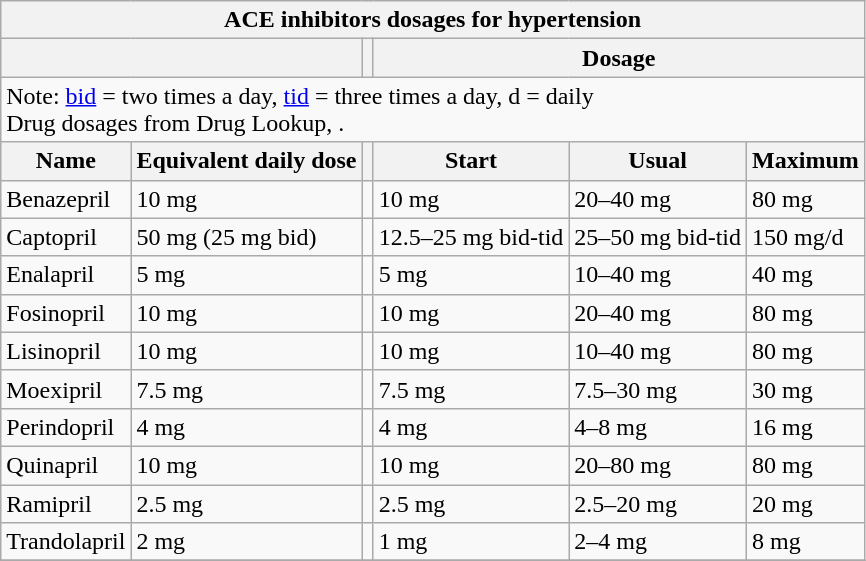<table class=wikitable>
<tr>
<th colspan=6>ACE inhibitors dosages for hypertension</th>
</tr>
<tr>
<th colspan=2></th>
<th></th>
<th colspan=3>Dosage</th>
</tr>
<tr>
<td colspan=6>Note: <a href='#'>bid</a> = two times a day, <a href='#'>tid</a> = three times a day, d = daily <br>Drug dosages from Drug Lookup, .</td>
</tr>
<tr>
<th>Name</th>
<th>Equivalent daily dose</th>
<th></th>
<th>Start</th>
<th>Usual</th>
<th>Maximum</th>
</tr>
<tr>
<td>Benazepril</td>
<td>10 mg</td>
<td></td>
<td>10 mg</td>
<td>20–40 mg</td>
<td>80 mg</td>
</tr>
<tr>
<td>Captopril</td>
<td>50 mg (25 mg bid)</td>
<td></td>
<td>12.5–25 mg bid-tid</td>
<td>25–50 mg bid-tid</td>
<td>150 mg/d</td>
</tr>
<tr>
<td>Enalapril</td>
<td>5 mg</td>
<td></td>
<td>5 mg</td>
<td>10–40 mg</td>
<td>40 mg</td>
</tr>
<tr>
<td>Fosinopril</td>
<td>10 mg</td>
<td></td>
<td>10 mg</td>
<td>20–40 mg</td>
<td>80 mg</td>
</tr>
<tr>
<td>Lisinopril</td>
<td>10 mg</td>
<td></td>
<td>10 mg</td>
<td>10–40 mg</td>
<td>80 mg</td>
</tr>
<tr>
<td>Moexipril</td>
<td>7.5 mg</td>
<td></td>
<td>7.5 mg</td>
<td>7.5–30 mg</td>
<td>30 mg</td>
</tr>
<tr>
<td>Perindopril</td>
<td>4 mg</td>
<td></td>
<td>4 mg</td>
<td>4–8 mg</td>
<td>16 mg</td>
</tr>
<tr>
<td>Quinapril</td>
<td>10 mg</td>
<td></td>
<td>10 mg</td>
<td>20–80 mg</td>
<td>80 mg</td>
</tr>
<tr>
<td>Ramipril</td>
<td>2.5 mg</td>
<td></td>
<td>2.5 mg</td>
<td>2.5–20 mg</td>
<td>20 mg</td>
</tr>
<tr>
<td>Trandolapril</td>
<td>2 mg</td>
<td></td>
<td>1 mg</td>
<td>2–4 mg</td>
<td>8 mg</td>
</tr>
<tr Imidapril || 5>
</tr>
</table>
